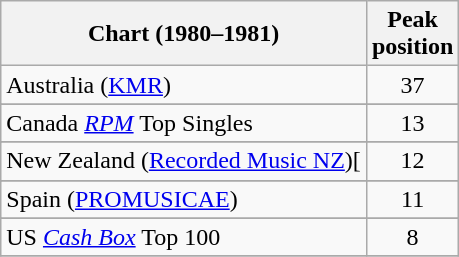<table class="wikitable sortable">
<tr>
<th>Chart (1980–1981)</th>
<th>Peak <br>position</th>
</tr>
<tr>
<td align="left">Australia (<a href='#'>KMR</a>)</td>
<td style="text-align:center;">37</td>
</tr>
<tr>
</tr>
<tr>
<td align="left">Canada <em><a href='#'>RPM</a></em> Top Singles</td>
<td style="text-align:center;">13</td>
</tr>
<tr>
</tr>
<tr>
</tr>
<tr>
<td align="left">New Zealand (<a href='#'>Recorded Music NZ</a>)[</td>
<td style="text-align:center;">12</td>
</tr>
<tr>
</tr>
<tr>
<td>Spain (<a href='#'>PROMUSICAE</a>)</td>
<td style="text-align:center;">11</td>
</tr>
<tr>
</tr>
<tr>
</tr>
<tr>
</tr>
<tr>
<td align="left">US <a href='#'><em>Cash Box</em></a> Top 100</td>
<td style="text-align:center;">8</td>
</tr>
<tr>
</tr>
</table>
